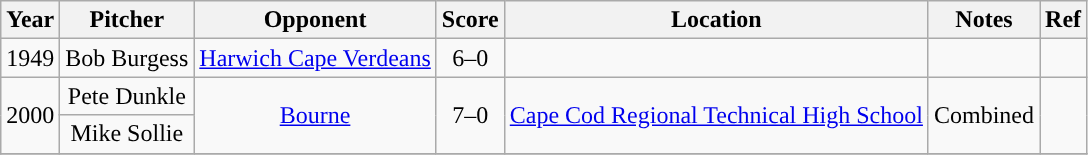<table class="wikitable" style="text-align:center">
<tr>
<th scope="col">Year</th>
<th scope="col">Pitcher</th>
<th scope="col">Opponent</th>
<th scope="col">Score</th>
<th scope="col">Location</th>
<th scope="col">Notes</th>
<th scope="col">Ref</th>
</tr>
<tr>
<td>1949</td>
<td>Bob Burgess</td>
<td><a href='#'>Harwich Cape Verdeans</a></td>
<td>6–0</td>
<td></td>
<td></td>
<td></td>
</tr>
<tr>
<td rowspan="2">2000</td>
<td>Pete Dunkle</td>
<td rowspan="2"><a href='#'>Bourne</a></td>
<td rowspan="2">7–0</td>
<td rowspan="2"><a href='#'>Cape Cod Regional Technical High School </a></td>
<td style="text-align:left" rowspan="2">Combined</td>
<td rowspan="2"></td>
</tr>
<tr>
<td>Mike Sollie</td>
</tr>
<tr>
</tr>
</table>
